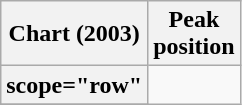<table class="wikitable sortable plainrowheaders" style="text-align:center;">
<tr>
<th scope="col">Chart (2003)</th>
<th scope="col">Peak<br>position</th>
</tr>
<tr>
<th>scope="row"</th>
</tr>
<tr>
</tr>
</table>
